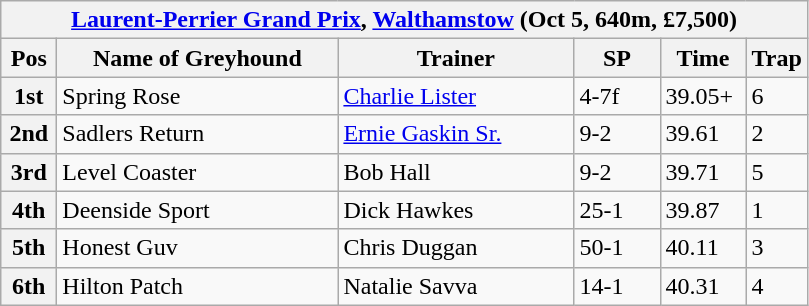<table class="wikitable">
<tr>
<th colspan="6"><a href='#'>Laurent-Perrier Grand Prix</a>, <a href='#'>Walthamstow</a> (Oct 5, 640m, £7,500)</th>
</tr>
<tr>
<th width=30>Pos</th>
<th width=180>Name of Greyhound</th>
<th width=150>Trainer</th>
<th width=50>SP</th>
<th width=50>Time</th>
<th width=30>Trap</th>
</tr>
<tr>
<th>1st</th>
<td>Spring Rose</td>
<td><a href='#'>Charlie Lister</a></td>
<td>4-7f</td>
<td>39.05+</td>
<td>6</td>
</tr>
<tr>
<th>2nd</th>
<td>Sadlers Return</td>
<td><a href='#'>Ernie Gaskin Sr.</a></td>
<td>9-2</td>
<td>39.61</td>
<td>2</td>
</tr>
<tr>
<th>3rd</th>
<td>Level Coaster</td>
<td>Bob Hall</td>
<td>9-2</td>
<td>39.71</td>
<td>5</td>
</tr>
<tr>
<th>4th</th>
<td>Deenside Sport</td>
<td>Dick Hawkes</td>
<td>25-1</td>
<td>39.87</td>
<td>1</td>
</tr>
<tr>
<th>5th</th>
<td>Honest Guv</td>
<td>Chris Duggan</td>
<td>50-1</td>
<td>40.11</td>
<td>3</td>
</tr>
<tr>
<th>6th</th>
<td>Hilton Patch</td>
<td>Natalie Savva</td>
<td>14-1</td>
<td>40.31</td>
<td>4</td>
</tr>
</table>
